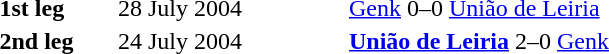<table>
<tr ---->
<td width="75"></td>
</tr>
<tr ---->
<td width="75"></td>
<td width="150"></td>
<td width="200"></td>
</tr>
<tr ---->
<td><strong>1st leg</strong></td>
<td>28 July 2004</td>
<td><a href='#'>Genk</a> 0–0 <a href='#'>União de Leiria</a></td>
</tr>
<tr ---->
<td><strong>2nd leg</strong></td>
<td>24 July 2004</td>
<td><strong><a href='#'>União de Leiria</a></strong> 2–0 <a href='#'>Genk</a></td>
</tr>
</table>
